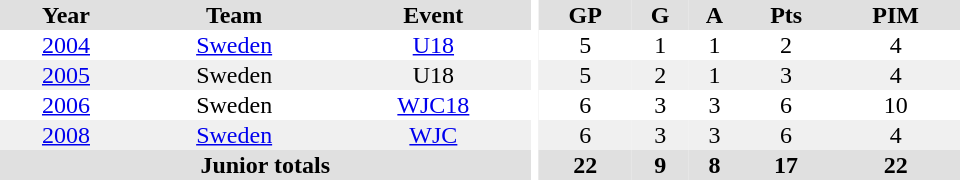<table border="0" cellpadding="1" cellspacing="0" ID="Table3" style="text-align:center; width:40em">
<tr ALIGN="center" bgcolor="#e0e0e0">
<th>Year</th>
<th>Team</th>
<th>Event</th>
<th rowspan="99" bgcolor="#ffffff"></th>
<th>GP</th>
<th>G</th>
<th>A</th>
<th>Pts</th>
<th>PIM</th>
</tr>
<tr>
<td><a href='#'>2004</a></td>
<td><a href='#'>Sweden</a></td>
<td><a href='#'>U18</a></td>
<td>5</td>
<td>1</td>
<td>1</td>
<td>2</td>
<td>4</td>
</tr>
<tr bgcolor="#f0f0f0">
<td><a href='#'>2005</a></td>
<td>Sweden</td>
<td>U18</td>
<td>5</td>
<td>2</td>
<td>1</td>
<td>3</td>
<td>4</td>
</tr>
<tr>
<td><a href='#'>2006</a></td>
<td>Sweden</td>
<td><a href='#'>WJC18</a></td>
<td>6</td>
<td>3</td>
<td>3</td>
<td>6</td>
<td>10</td>
</tr>
<tr bgcolor="#f0f0f0">
<td><a href='#'>2008</a></td>
<td><a href='#'>Sweden</a></td>
<td><a href='#'>WJC</a></td>
<td>6</td>
<td>3</td>
<td>3</td>
<td>6</td>
<td>4</td>
</tr>
<tr bgcolor="#e0e0e0">
<th colspan="3">Junior totals</th>
<th>22</th>
<th>9</th>
<th>8</th>
<th>17</th>
<th>22</th>
</tr>
</table>
